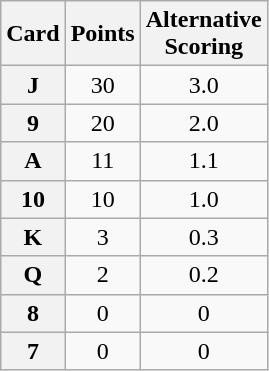<table class="wikitable">
<tr>
<th>Card</th>
<th>Points</th>
<th>Alternative <br>Scoring</th>
</tr>
<tr>
<th>J</th>
<td align="center">30</td>
<td align="center">3.0</td>
</tr>
<tr>
<th>9</th>
<td align="center">20</td>
<td align="center">2.0</td>
</tr>
<tr>
<th>A</th>
<td align="center">11</td>
<td align="center">1.1</td>
</tr>
<tr>
<th>10</th>
<td align="center">10</td>
<td align="center">1.0</td>
</tr>
<tr>
<th>K</th>
<td align="center">3</td>
<td align="center">0.3</td>
</tr>
<tr>
<th>Q</th>
<td align="center">2</td>
<td align="center">0.2</td>
</tr>
<tr>
<th>8</th>
<td align="center">0</td>
<td align="center">0</td>
</tr>
<tr>
<th>7</th>
<td align="center">0</td>
<td align="center">0</td>
</tr>
</table>
